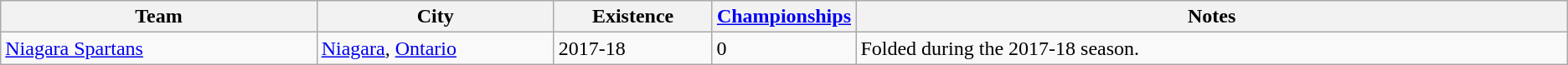<table class="wikitable">
<tr>
<th bgcolor="#DDDDFF" width="20%">Team</th>
<th bgcolor="#DDDDFF" width="15%">City</th>
<th bgcolor="#DDDDFF" width="10%">Existence</th>
<th bgcolor="#DDDDFF" width="5%"><a href='#'>Championships</a></th>
<th bgcolor="#DDDDFF" width="45%">Notes</th>
</tr>
<tr>
<td><a href='#'>Niagara Spartans</a></td>
<td><a href='#'>Niagara</a>, <a href='#'>Ontario</a></td>
<td>2017-18</td>
<td>0</td>
<td>Folded during the 2017-18 season.</td>
</tr>
</table>
